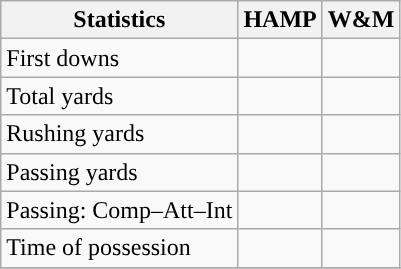<table class="wikitable" style="float: left;">
<tr>
<th>Statistics</th>
<th>HAMP</th>
<th>W&M</th>
</tr>
<tr>
<td>First downs</td>
<td></td>
<td></td>
</tr>
<tr>
<td>Total yards</td>
<td></td>
<td></td>
</tr>
<tr>
<td>Rushing yards</td>
<td></td>
<td></td>
</tr>
<tr>
<td>Passing yards</td>
<td></td>
<td></td>
</tr>
<tr>
<td>Passing: Comp–Att–Int</td>
<td></td>
<td></td>
</tr>
<tr>
<td>Time of possession</td>
<td></td>
<td></td>
</tr>
<tr>
</tr>
</table>
